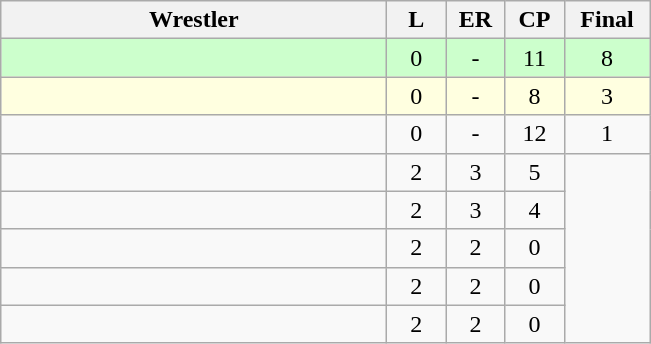<table class="wikitable" style="text-align: center;" |>
<tr>
<th width="250">Wrestler</th>
<th width="32">L</th>
<th width="32">ER</th>
<th width="32">CP</th>
<th width="50">Final</th>
</tr>
<tr bgcolor="ccffcc">
<td style="text-align:left;"></td>
<td>0</td>
<td>-</td>
<td>11</td>
<td>8</td>
</tr>
<tr bgcolor="lightyellow">
<td style="text-align:left;"></td>
<td>0</td>
<td>-</td>
<td>8</td>
<td>3</td>
</tr>
<tr>
<td style="text-align:left;"></td>
<td>0</td>
<td>-</td>
<td>12</td>
<td>1</td>
</tr>
<tr>
<td style="text-align:left;"></td>
<td>2</td>
<td>3</td>
<td>5</td>
</tr>
<tr>
<td style="text-align:left;"></td>
<td>2</td>
<td>3</td>
<td>4</td>
</tr>
<tr>
<td style="text-align:left;"></td>
<td>2</td>
<td>2</td>
<td>0</td>
</tr>
<tr>
<td style="text-align:left;"></td>
<td>2</td>
<td>2</td>
<td>0</td>
</tr>
<tr>
<td style="text-align:left;"></td>
<td>2</td>
<td>2</td>
<td>0</td>
</tr>
</table>
